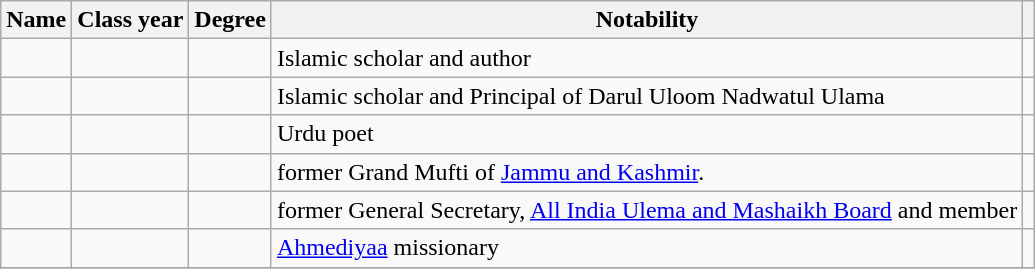<table class="wikitable sortable">
<tr>
<th>Name</th>
<th data-sort-type="isoDate">Class year</th>
<th class="unsortable">Degree</th>
<th class="unsortable">Notability</th>
<th class="unsortable"></th>
</tr>
<tr>
<td></td>
<td style="text-align:center;"></td>
<td></td>
<td>Islamic scholar and author</td>
<td></td>
</tr>
<tr>
<td></td>
<td style=text-align:center;"></td>
<td></td>
<td>Islamic scholar and Principal of Darul Uloom Nadwatul Ulama</td>
<td></td>
</tr>
<tr>
<td></td>
<td style="text-align:center;"></td>
<td></td>
<td>Urdu poet</td>
<td style="text-align:center;"></td>
</tr>
<tr>
<td></td>
<td style="text-align:center;"></td>
<td></td>
<td>former Grand Mufti of <a href='#'>Jammu and Kashmir</a>.</td>
<td style="text-align:center;"></td>
</tr>
<tr>
<td></td>
<td style="text-align:center;"></td>
<td></td>
<td>former General Secretary, <a href='#'>All India Ulema and Mashaikh Board</a> and member</td>
<td style="text-align:center;"></td>
</tr>
<tr>
<td></td>
<td style="text-align:center;"></td>
<td></td>
<td><a href='#'>Ahmediyaa</a> missionary</td>
<td style="text-align:center;"></td>
</tr>
<tr>
</tr>
</table>
